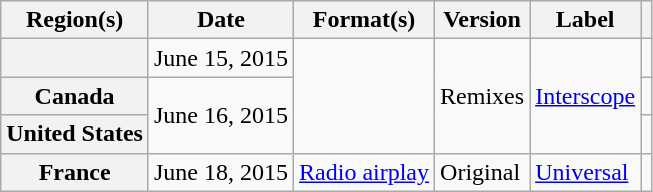<table class="wikitable plainrowheaders">
<tr>
<th scope="col">Region(s)</th>
<th scope="col">Date</th>
<th scope="col">Format(s)</th>
<th scope="col">Version</th>
<th scope="col">Label</th>
<th scope="col"></th>
</tr>
<tr>
<th scope="row"></th>
<td>June 15, 2015</td>
<td rowspan="3"></td>
<td rowspan="3">Remixes</td>
<td rowspan="3"><a href='#'>Interscope</a></td>
<td style="text-align:center;"></td>
</tr>
<tr>
<th scope="row">Canada</th>
<td rowspan="2">June 16, 2015</td>
<td style="text-align:center;"></td>
</tr>
<tr>
<th scope="row">United States</th>
<td style="text-align:center;"></td>
</tr>
<tr>
<th scope="row">France</th>
<td>June 18, 2015</td>
<td><a href='#'>Radio airplay</a></td>
<td>Original</td>
<td><a href='#'>Universal</a></td>
<td style="text-align:center;"></td>
</tr>
</table>
